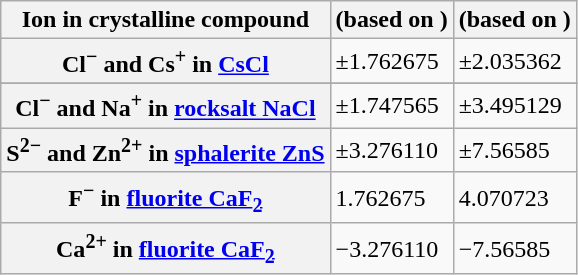<table class="wikitable" border="1">
<tr>
<th>Ion in crystalline compound</th>
<th> (based on )</th>
<th> (based on )</th>
</tr>
<tr>
<th>Cl<sup>−</sup> and Cs<sup>+</sup> in <a href='#'>CsCl</a></th>
<td>±1.762675</td>
<td>±2.035362</td>
</tr>
<tr>
</tr>
<tr>
<th>Cl<sup>−</sup> and Na<sup>+</sup> in <a href='#'> rocksalt NaCl</a></th>
<td>±1.747565</td>
<td>±3.495129</td>
</tr>
<tr>
<th>S<sup>2−</sup> and Zn<sup>2+</sup> in <a href='#'> sphalerite ZnS</a></th>
<td>±3.276110</td>
<td>±7.56585</td>
</tr>
<tr>
<th>F<sup>−</sup> in <a href='#'>fluorite CaF<sub>2</sub></a></th>
<td>1.762675</td>
<td>4.070723</td>
</tr>
<tr>
<th>Ca<sup>2+</sup> in <a href='#'>fluorite CaF<sub>2</sub></a></th>
<td>−3.276110</td>
<td>−7.56585</td>
</tr>
</table>
